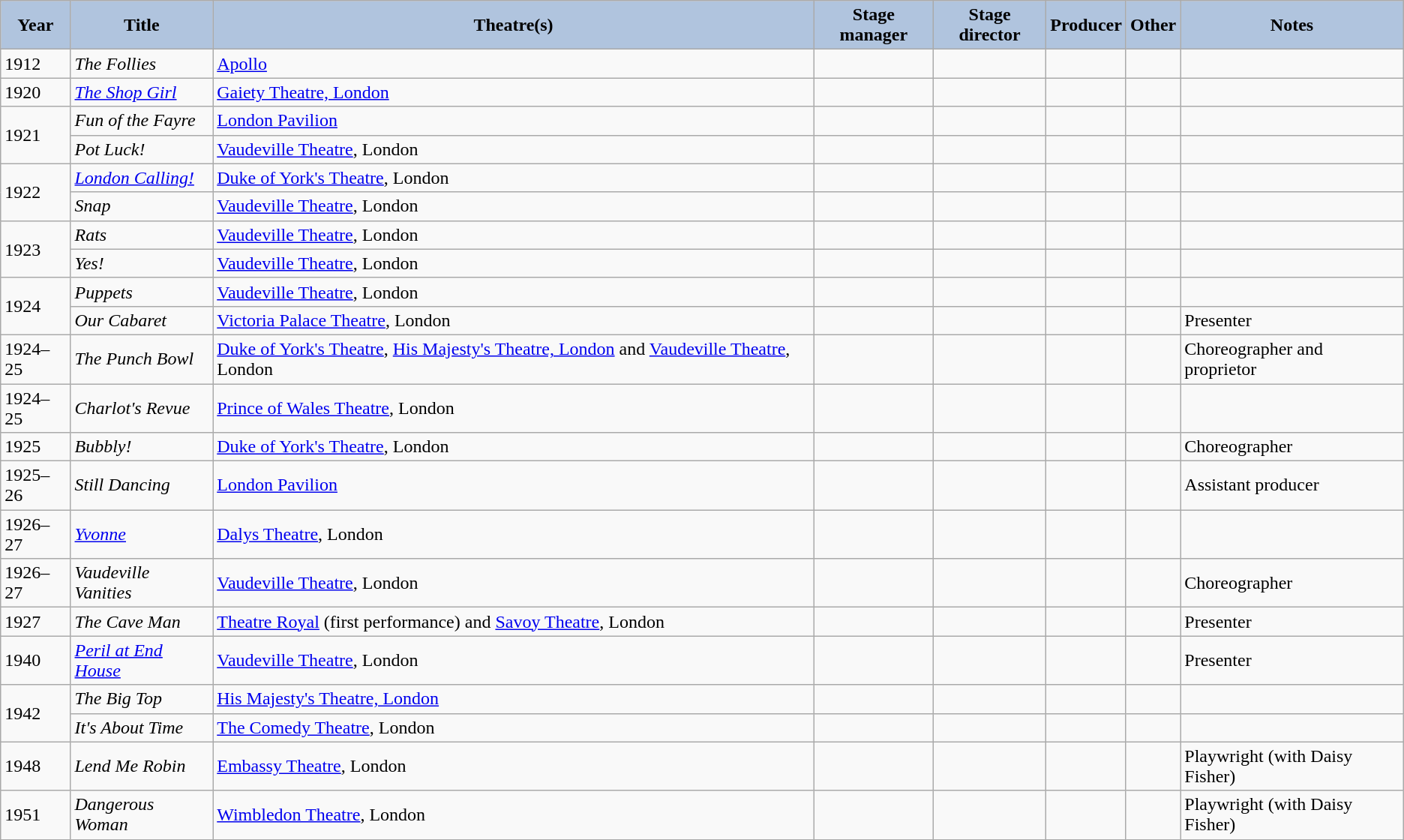<table class="wikitable sortable" style="text-align:centre">
<tr>
<th style="background:#B0C4DE;">Year</th>
<th style="background:#B0C4DE;">Title</th>
<th style="background:#B0C4DE;">Theatre(s)</th>
<th style="background:#B0C4DE;">Stage manager</th>
<th style="background:#B0C4DE;">Stage director</th>
<th style="background:#B0C4DE;">Producer</th>
<th style="background:#B0C4DE;">Other</th>
<th style="background:#B0C4DE;">Notes</th>
</tr>
<tr>
<td>1912</td>
<td><em>The Follies</em></td>
<td><a href='#'>Apollo</a></td>
<td></td>
<td></td>
<td></td>
<td></td>
<td></td>
</tr>
<tr>
<td>1920</td>
<td><em><a href='#'>The Shop Girl</a></em></td>
<td><a href='#'>Gaiety Theatre, London</a></td>
<td></td>
<td></td>
<td></td>
<td></td>
<td></td>
</tr>
<tr>
<td rowspan="2">1921</td>
<td><em>Fun of the Fayre</em></td>
<td><a href='#'>London Pavilion</a></td>
<td></td>
<td></td>
<td></td>
<td></td>
<td></td>
</tr>
<tr>
<td><em>Pot Luck!</em></td>
<td><a href='#'>Vaudeville Theatre</a>, London</td>
<td></td>
<td></td>
<td></td>
<td></td>
<td></td>
</tr>
<tr>
<td rowspan="2">1922</td>
<td><em><a href='#'>London Calling!</a></em></td>
<td><a href='#'>Duke of York's Theatre</a>, London</td>
<td></td>
<td></td>
<td></td>
<td></td>
<td></td>
</tr>
<tr>
<td><em>Snap</em></td>
<td><a href='#'>Vaudeville Theatre</a>, London</td>
<td></td>
<td></td>
<td></td>
<td></td>
<td></td>
</tr>
<tr>
<td rowspan="2">1923</td>
<td><em>Rats</em></td>
<td><a href='#'>Vaudeville Theatre</a>, London</td>
<td></td>
<td></td>
<td></td>
<td></td>
<td></td>
</tr>
<tr>
<td><em>Yes!</em></td>
<td><a href='#'>Vaudeville Theatre</a>, London</td>
<td></td>
<td></td>
<td></td>
<td></td>
<td></td>
</tr>
<tr>
<td rowspan="2">1924</td>
<td><em>Puppets</em></td>
<td><a href='#'>Vaudeville Theatre</a>, London</td>
<td></td>
<td></td>
<td></td>
<td></td>
<td></td>
</tr>
<tr>
<td><em>Our Cabaret</em></td>
<td><a href='#'>Victoria Palace Theatre</a>, London</td>
<td></td>
<td></td>
<td></td>
<td></td>
<td>Presenter</td>
</tr>
<tr>
<td>1924–25</td>
<td><em>The Punch Bowl</em></td>
<td><a href='#'>Duke of York's Theatre</a>, <a href='#'>His Majesty's Theatre, London</a> and <a href='#'>Vaudeville Theatre</a>, London</td>
<td></td>
<td></td>
<td></td>
<td></td>
<td>Choreographer and proprietor</td>
</tr>
<tr>
<td>1924–25</td>
<td><em>Charlot's Revue</em> </td>
<td><a href='#'>Prince of Wales Theatre</a>, London</td>
<td></td>
<td></td>
<td></td>
<td></td>
<td></td>
</tr>
<tr>
<td>1925</td>
<td><em>Bubbly!</em></td>
<td><a href='#'>Duke of York's Theatre</a>, London</td>
<td></td>
<td></td>
<td></td>
<td></td>
<td>Choreographer</td>
</tr>
<tr>
<td>1925–26</td>
<td><em>Still Dancing</em></td>
<td><a href='#'>London Pavilion</a></td>
<td></td>
<td></td>
<td></td>
<td></td>
<td>Assistant producer</td>
</tr>
<tr>
<td>1926–27</td>
<td><em><a href='#'>Yvonne</a></em></td>
<td><a href='#'>Dalys Theatre</a>, London</td>
<td></td>
<td></td>
<td></td>
<td></td>
<td></td>
</tr>
<tr>
<td>1926–27</td>
<td><em>Vaudeville Vanities</em></td>
<td><a href='#'>Vaudeville Theatre</a>, London</td>
<td></td>
<td></td>
<td></td>
<td></td>
<td>Choreographer</td>
</tr>
<tr>
<td>1927</td>
<td><em>The Cave Man</em></td>
<td><a href='#'>Theatre Royal</a> (first performance) and <a href='#'>Savoy Theatre</a>, London</td>
<td></td>
<td></td>
<td></td>
<td></td>
<td>Presenter</td>
</tr>
<tr>
<td>1940</td>
<td><em><a href='#'>Peril at End House</a></em></td>
<td><a href='#'>Vaudeville Theatre</a>, London</td>
<td></td>
<td></td>
<td></td>
<td></td>
<td>Presenter</td>
</tr>
<tr>
<td rowspan="2">1942</td>
<td><em>The Big Top</em></td>
<td><a href='#'>His Majesty's Theatre, London</a></td>
<td></td>
<td></td>
<td></td>
<td></td>
<td></td>
</tr>
<tr>
<td><em>It's About Time</em></td>
<td><a href='#'>The Comedy Theatre</a>, London</td>
<td></td>
<td></td>
<td></td>
<td></td>
<td></td>
</tr>
<tr>
<td>1948</td>
<td><em>Lend Me Robin</em></td>
<td><a href='#'>Embassy Theatre</a>, London</td>
<td></td>
<td></td>
<td></td>
<td></td>
<td>Playwright (with Daisy Fisher)</td>
</tr>
<tr>
<td>1951</td>
<td><em>Dangerous Woman</em></td>
<td><a href='#'>Wimbledon Theatre</a>, London</td>
<td></td>
<td></td>
<td></td>
<td></td>
<td>Playwright (with Daisy Fisher)</td>
</tr>
</table>
